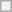<table class="wikitable plainrowheaders">
<tr>
<th scope="row"></th>
</tr>
</table>
